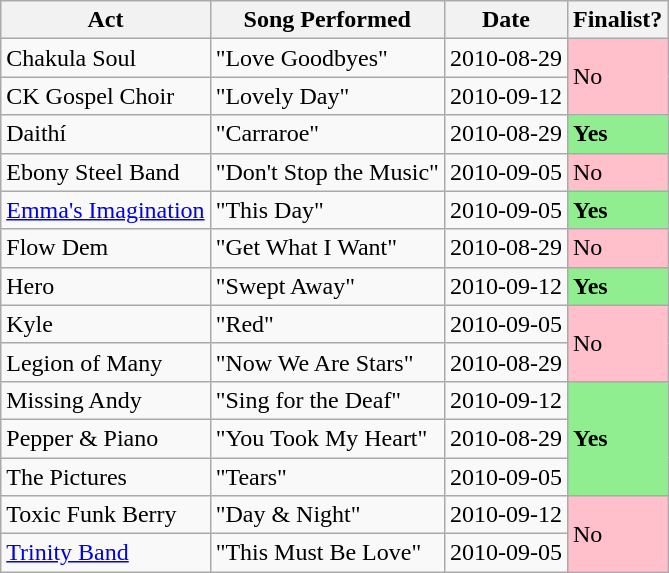<table class="wikitable">
<tr>
<th>Act</th>
<th>Song Performed</th>
<th>Date</th>
<th>Finalist?</th>
</tr>
<tr>
<td>Chakula Soul</td>
<td>"Love Goodbyes"</td>
<td>2010-08-29</td>
<td rowspan=2 style="background:pink">No</td>
</tr>
<tr>
<td>CK Gospel Choir</td>
<td>"Lovely Day"</td>
<td>2010-09-12</td>
</tr>
<tr>
<td>Daithí</td>
<td>"Carraroe"</td>
<td>2010-08-29</td>
<td style="background:lightgreen"><strong>Yes</strong></td>
</tr>
<tr>
<td>Ebony Steel Band</td>
<td>"Don't Stop the Music"</td>
<td>2010-09-05</td>
<td style="background:pink">No</td>
</tr>
<tr>
<td><a href='#'>Emma's Imagination</a></td>
<td>"This Day"</td>
<td>2010-09-05</td>
<td style="background:lightgreen"><strong>Yes</strong></td>
</tr>
<tr>
<td>Flow Dem</td>
<td>"Get What I Want"</td>
<td>2010-08-29</td>
<td style="background:pink">No</td>
</tr>
<tr>
<td>Hero</td>
<td>"Swept Away"</td>
<td>2010-09-12</td>
<td style="background:lightgreen"><strong>Yes</strong></td>
</tr>
<tr>
<td>Kyle</td>
<td>"Red"</td>
<td>2010-09-05</td>
<td rowspan=2 style="background:pink">No</td>
</tr>
<tr>
<td>Legion of Many</td>
<td>"Now We Are Stars"</td>
<td>2010-08-29</td>
</tr>
<tr>
<td>Missing Andy</td>
<td>"Sing for the Deaf"</td>
<td>2010-09-12</td>
<td rowspan=3 style="background:lightgreen"><strong>Yes</strong></td>
</tr>
<tr>
<td>Pepper & Piano</td>
<td>"You Took My Heart"</td>
<td>2010-08-29</td>
</tr>
<tr>
<td>The Pictures</td>
<td>"Tears"</td>
<td>2010-09-05</td>
</tr>
<tr>
<td>Toxic Funk Berry</td>
<td>"Day & Night"</td>
<td>2010-09-12</td>
<td rowspan=2 style="background:pink">No</td>
</tr>
<tr>
<td><a href='#'>Trinity Band</a></td>
<td>"This Must Be Love"</td>
<td>2010-09-05</td>
</tr>
</table>
